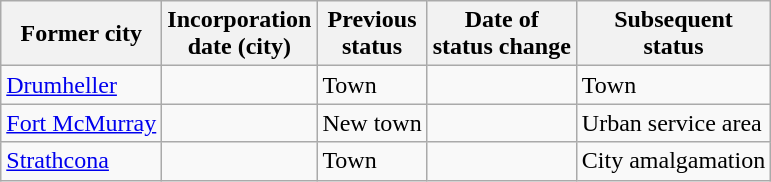<table class="wikitable sortable">
<tr>
<th>Former city</th>
<th>Incorporation<br>date (city)</th>
<th>Previous<br>status</th>
<th>Date of<br>status change</th>
<th>Subsequent<br>status</th>
</tr>
<tr>
<td><a href='#'>Drumheller</a></td>
<td></td>
<td>Town</td>
<td></td>
<td>Town</td>
</tr>
<tr>
<td><a href='#'>Fort McMurray</a></td>
<td></td>
<td>New town</td>
<td></td>
<td>Urban service area</td>
</tr>
<tr>
<td><a href='#'>Strathcona</a></td>
<td></td>
<td>Town</td>
<td></td>
<td>City amalgamation</td>
</tr>
</table>
